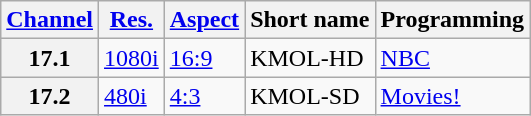<table class="wikitable">
<tr>
<th scope = "col"><a href='#'>Channel</a></th>
<th scope = "col"><a href='#'>Res.</a></th>
<th scope = "col"><a href='#'>Aspect</a></th>
<th scope = "col">Short name</th>
<th scope = "col">Programming</th>
</tr>
<tr>
<th scope = "row">17.1</th>
<td><a href='#'>1080i</a></td>
<td><a href='#'>16:9</a></td>
<td>KMOL-HD</td>
<td><a href='#'>NBC</a></td>
</tr>
<tr>
<th scope = "row">17.2</th>
<td><a href='#'>480i</a></td>
<td><a href='#'>4:3</a></td>
<td>KMOL-SD</td>
<td><a href='#'>Movies!</a></td>
</tr>
</table>
